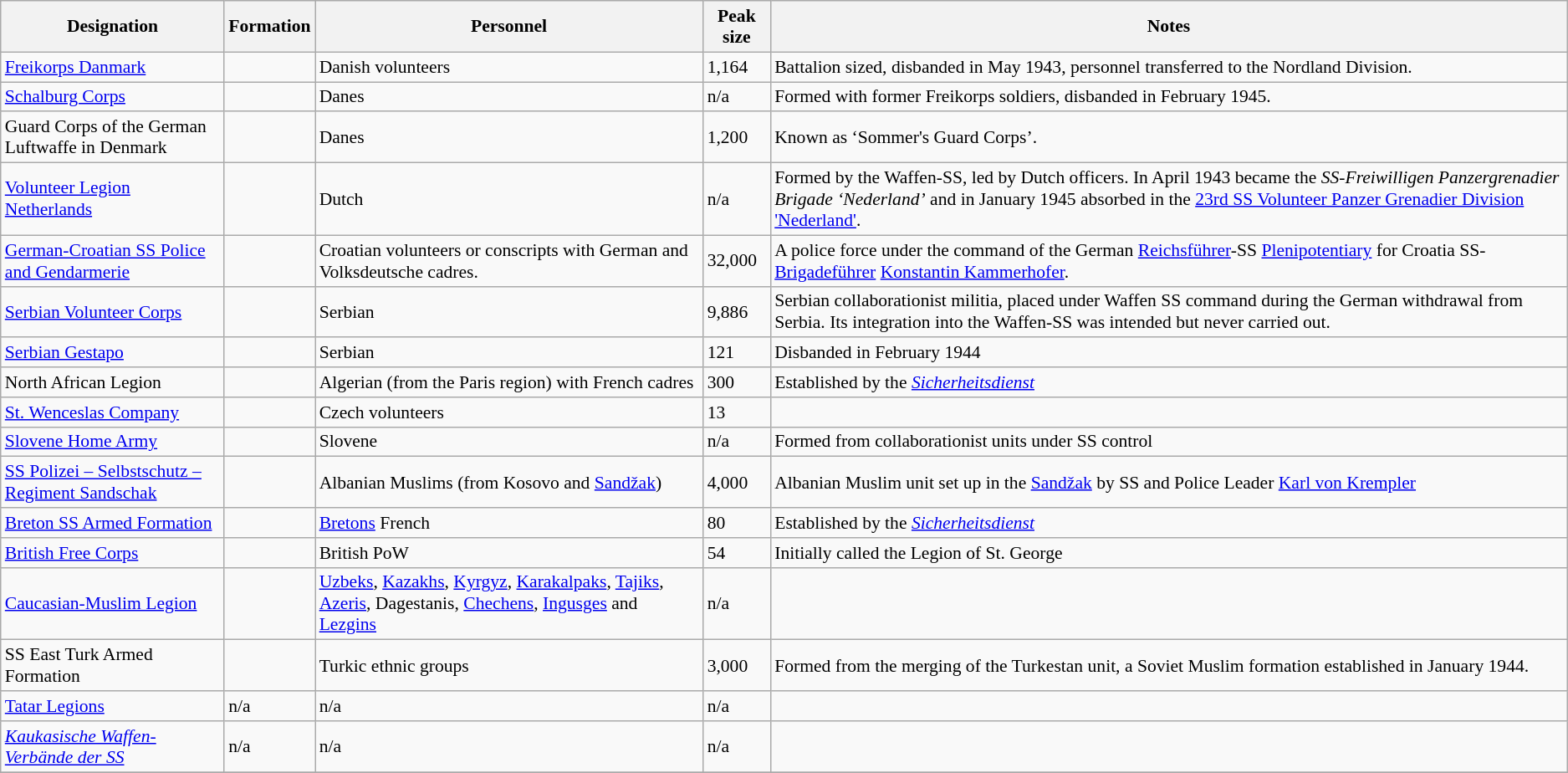<table class="wikitable sortable" style="text-align:center; font-size:90%;">
<tr>
<th>Designation</th>
<th>Formation</th>
<th>Personnel</th>
<th>Peak size</th>
<th>Notes</th>
</tr>
<tr>
<td align="left"><a href='#'>Freikorps Danmark</a></td>
<td align="left"></td>
<td align="left">Danish volunteers</td>
<td align="left">1,164</td>
<td align="left">Battalion sized, disbanded in May 1943, personnel transferred to the Nordland Division.</td>
</tr>
<tr>
<td align="left"><a href='#'>Schalburg Corps</a></td>
<td align="left"></td>
<td align="left">Danes</td>
<td align="left">n/a</td>
<td align="left">Formed with former Freikorps soldiers, disbanded in February 1945.</td>
</tr>
<tr>
<td align="left">Guard Corps of the German Luftwaffe in Denmark</td>
<td align="left"></td>
<td align="left">Danes</td>
<td align="left">1,200</td>
<td align="left">Known as ‘Sommer's Guard Corps’.</td>
</tr>
<tr>
<td align="left"><a href='#'>Volunteer Legion Netherlands</a></td>
<td align="left"></td>
<td align="left">Dutch</td>
<td align="left">n/a</td>
<td align="left">Formed by the Waffen‐SS, led by Dutch officers. In April 1943 became the <em>SS‐Freiwilligen Panzergrenadier Brigade ‘Nederland’</em> and in January 1945 absorbed in the <a href='#'>23rd SS Volunteer Panzer Grenadier Division 'Nederland'</a>.</td>
</tr>
<tr>
<td align="left"><a href='#'>German-Croatian SS Police and Gendarmerie</a></td>
<td align="left"></td>
<td align="left">Croatian volunteers or conscripts with German and Volksdeutsche cadres.</td>
<td align="left">32,000</td>
<td align="left">A police force under the command of the German <a href='#'>Reichsführer</a>-SS <a href='#'>Plenipotentiary</a> for Croatia SS-<a href='#'>Brigadeführer</a> <a href='#'>Konstantin Kammerhofer</a>.</td>
</tr>
<tr>
<td align="left"><a href='#'>Serbian Volunteer Corps</a></td>
<td align="left"></td>
<td align="left">Serbian</td>
<td align="left">9,886</td>
<td align="left">Serbian collaborationist militia, placed under Waffen SS command during the German withdrawal from Serbia. Its integration into the Waffen-SS was intended but never carried out.</td>
</tr>
<tr>
<td align="left"><a href='#'>Serbian Gestapo</a></td>
<td align="left"></td>
<td align="left">Serbian</td>
<td align="left">121</td>
<td align="left">Disbanded in February 1944</td>
</tr>
<tr>
<td align="left">North African Legion</td>
<td align="left"></td>
<td align="left">Algerian (from the Paris region) with French cadres</td>
<td align="left">300</td>
<td align="left">Established by the <em><a href='#'>Sicherheitsdienst</a></em></td>
</tr>
<tr>
<td align="left"><a href='#'>St. Wenceslas Company</a></td>
<td align="left"></td>
<td align="left">Czech volunteers</td>
<td align="left">13</td>
<td align="left"></td>
</tr>
<tr>
<td align="left"><a href='#'>Slovene Home Army</a></td>
<td align="left"></td>
<td align="left">Slovene</td>
<td align="left">n/a</td>
<td align="left">Formed from collaborationist units under SS control </td>
</tr>
<tr>
<td align="left"><a href='#'>SS Polizei – Selbstschutz – Regiment Sandschak</a></td>
<td align="left"></td>
<td align="left">Albanian Muslims (from Kosovo and <a href='#'>Sandžak</a>)</td>
<td align="left">4,000</td>
<td align="left">Albanian Muslim unit set up in the <a href='#'>Sandžak</a> by SS and Police Leader <a href='#'>Karl von Krempler</a></td>
</tr>
<tr>
<td align="left"><a href='#'>Breton SS Armed Formation</a></td>
<td align="left"></td>
<td align="left"><a href='#'>Bretons</a> French</td>
<td align="left">80</td>
<td align="left">Established by the <em><a href='#'>Sicherheitsdienst</a></em></td>
</tr>
<tr>
<td align="left"><a href='#'>British Free Corps</a></td>
<td align="left"></td>
<td align="left">British PoW</td>
<td align="left">54</td>
<td align="left">Initially called the Legion of St. George</td>
</tr>
<tr>
<td align="left"><a href='#'>Caucasian-Muslim Legion</a></td>
<td align="left"></td>
<td align="left"><a href='#'>Uzbeks</a>, <a href='#'>Kazakhs</a>, <a href='#'>Kyrgyz</a>, <a href='#'>Karakalpaks</a>, <a href='#'>Tajiks</a>, <a href='#'>Azeris</a>, Dagestanis, <a href='#'>Chechens</a>, <a href='#'>Ingusges</a> and <a href='#'>Lezgins</a></td>
<td align="left">n/a</td>
<td align="left"></td>
</tr>
<tr>
<td align="left">SS East Turk Armed Formation</td>
<td align="left"></td>
<td align="left">Turkic ethnic groups</td>
<td align="left">3,000</td>
<td align="left">Formed from the merging of the Turkestan unit, a Soviet Muslim formation established in January 1944.</td>
</tr>
<tr>
<td align="left"><a href='#'>Tatar Legions</a></td>
<td align="left">n/a</td>
<td align="left">n/a</td>
<td align="left">n/a</td>
<td align="left"></td>
</tr>
<tr>
<td align="left"><em><a href='#'>Kaukasische Waffen-Verbände der SS</a></em></td>
<td align="left">n/a</td>
<td align="left">n/a</td>
<td align="left">n/a</td>
<td align="left"></td>
</tr>
<tr>
</tr>
</table>
